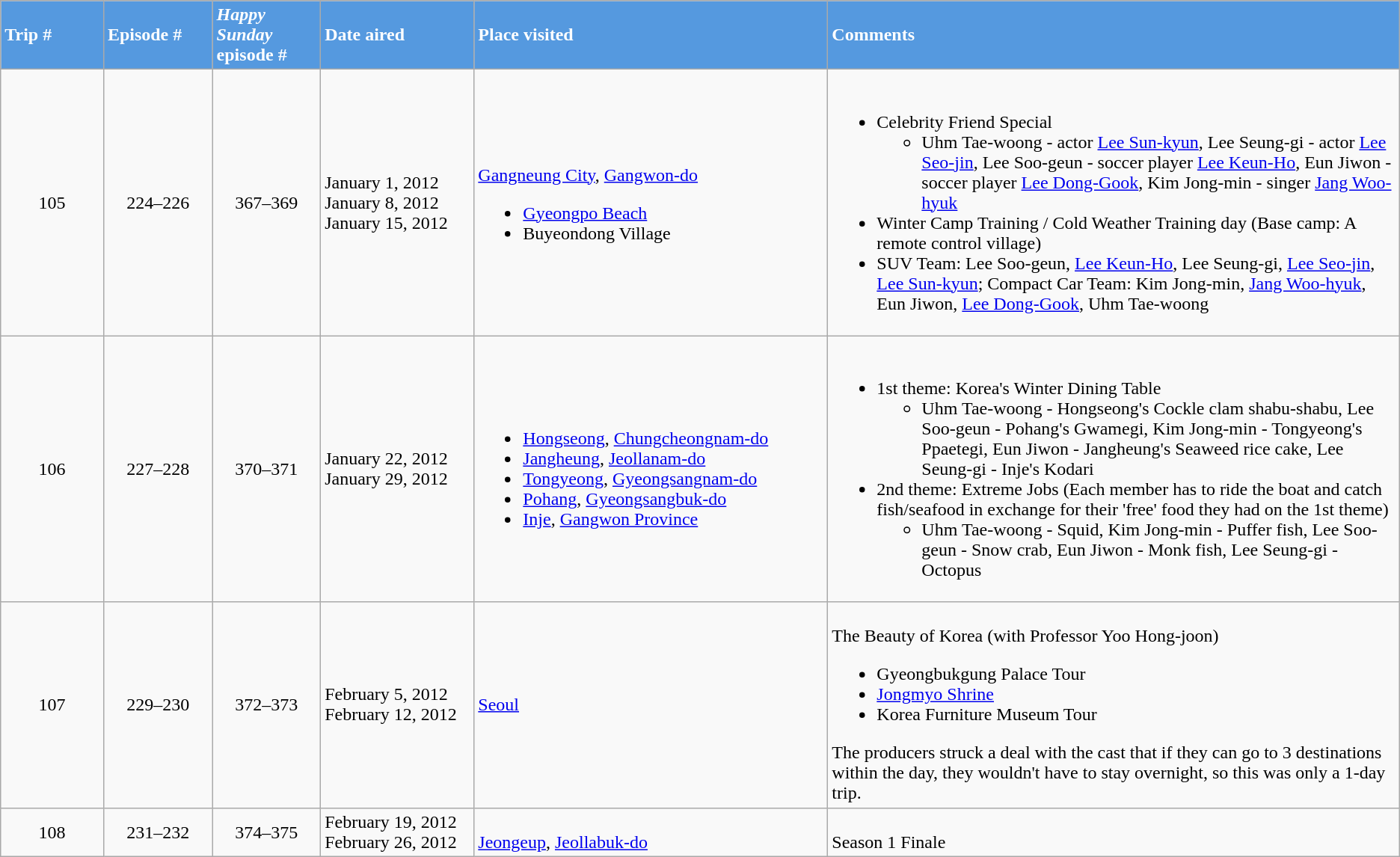<table class="wikitable">
<tr>
<th style="text-align:left; background:#5599df; color:#fff; width:100px;">Trip #</th>
<th style="text-align:left; background:#5599df; color:#fff; width:100px;">Episode #</th>
<th style="text-align:left; background:#5599df; color:#fff; width:100px;"><em>Happy Sunday</em> episode #</th>
<th style="text-align:left; background:#5599df; color:#fff; width:150px;">Date aired</th>
<th style="text-align:left; background:#5599df; color:#fff; width:350px;">Place visited</th>
<th style="text-align:left; background:#5599df; color:#fff; width:600px;">Comments</th>
</tr>
<tr>
<td style="text-align:center;">105</td>
<td style="text-align:center;">224–226</td>
<td style="text-align:center;">367–369</td>
<td align="left">January 1, 2012<br>January 8, 2012<br>January 15, 2012</td>
<td align="left"><br><a href='#'>Gangneung City</a>, <a href='#'>Gangwon-do</a><ul><li><a href='#'>Gyeongpo Beach</a></li><li>Buyeondong Village</li></ul></td>
<td align="left"><br><ul><li>Celebrity Friend Special<ul><li>Uhm Tae-woong - actor <a href='#'>Lee Sun-kyun</a>, Lee Seung-gi - actor <a href='#'>Lee Seo-jin</a>, Lee Soo-geun - soccer player <a href='#'>Lee Keun-Ho</a>, Eun Jiwon - soccer player <a href='#'>Lee Dong-Gook</a>, Kim Jong-min - singer <a href='#'>Jang Woo-hyuk</a></li></ul></li><li>Winter Camp Training / Cold Weather Training day (Base camp: A remote control village)</li><li>SUV Team: Lee Soo-geun, <a href='#'>Lee Keun-Ho</a>, Lee Seung-gi, <a href='#'>Lee Seo-jin</a>, <a href='#'>Lee Sun-kyun</a>; Compact Car Team: Kim Jong-min, <a href='#'>Jang Woo-hyuk</a>, Eun Jiwon, <a href='#'>Lee Dong-Gook</a>, Uhm Tae-woong</li></ul></td>
</tr>
<tr>
<td style="text-align:center;">106</td>
<td style="text-align:center;">227–228</td>
<td style="text-align:center;">370–371</td>
<td align="left">January 22, 2012<br>January 29, 2012</td>
<td align="left"><br><ul><li><a href='#'>Hongseong</a>, <a href='#'>Chungcheongnam-do</a></li><li><a href='#'>Jangheung</a>, <a href='#'>Jeollanam-do</a></li><li><a href='#'>Tongyeong</a>, <a href='#'>Gyeongsangnam-do</a></li><li><a href='#'>Pohang</a>, <a href='#'>Gyeongsangbuk-do</a></li><li><a href='#'>Inje</a>, <a href='#'>Gangwon Province</a></li></ul></td>
<td align="left"><br><ul><li>1st theme: Korea's Winter Dining Table<ul><li>Uhm Tae-woong - Hongseong's Cockle clam shabu-shabu, Lee Soo-geun - Pohang's Gwamegi, Kim Jong-min - Tongyeong's Ppaetegi, Eun Jiwon - Jangheung's Seaweed rice cake, Lee Seung-gi - Inje's Kodari</li></ul></li><li>2nd theme: Extreme Jobs (Each member has to ride the boat and catch fish/seafood in exchange for their 'free' food they had on the 1st theme)<ul><li>Uhm Tae-woong - Squid, Kim Jong-min - Puffer fish, Lee Soo-geun - Snow crab, Eun Jiwon - Monk fish, Lee Seung-gi - Octopus</li></ul></li></ul></td>
</tr>
<tr>
<td style="text-align:center;">107</td>
<td style="text-align:center;">229–230</td>
<td style="text-align:center;">372–373</td>
<td align="left">February 5, 2012<br>February 12, 2012</td>
<td align="left"><a href='#'>Seoul</a></td>
<td align="left"><br>The Beauty of Korea (with Professor Yoo Hong-joon)<ul><li>Gyeongbukgung Palace Tour</li><li><a href='#'>Jongmyo Shrine</a></li><li>Korea Furniture Museum Tour</li></ul>The producers struck a deal with the cast that if they can go to 3 destinations within the day, they wouldn't have to stay overnight, so this was only a 1-day trip.</td>
</tr>
<tr>
<td style="text-align:center;">108</td>
<td style="text-align:center;">231–232</td>
<td style="text-align:center;">374–375</td>
<td align="left">February 19, 2012<br>February 26, 2012</td>
<td align="left"><br><a href='#'>Jeongeup</a>, <a href='#'>Jeollabuk-do</a></td>
<td align="left"><br>Season 1 Finale</td>
</tr>
</table>
